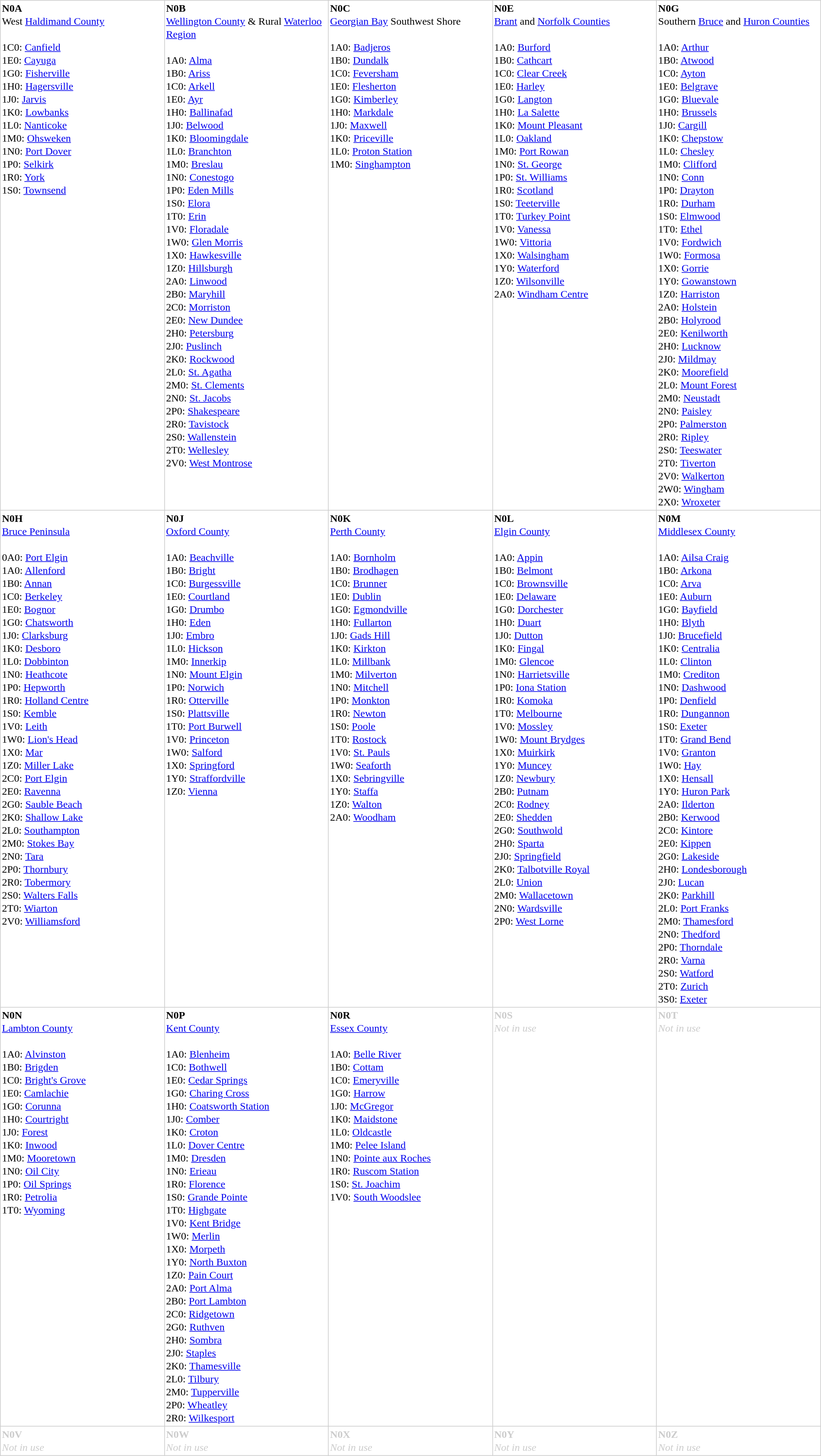<table rules="all" width=100% cellspacing=0 cellpadding=2 style="border-collapse: collapse; border: 1px solid #ccc; line-height: 125%;">
<tr>
<td width=20% valign=top><strong>N0A</strong><br>West <a href='#'>Haldimand County</a><br><br><span>
1C0: <a href='#'>Canfield</a><br>
1E0: <a href='#'>Cayuga</a><br>
1G0: <a href='#'>Fisherville</a><br>
1H0: <a href='#'>Hagersville</a><br>
1J0: <a href='#'>Jarvis</a><br>
1K0: <a href='#'>Lowbanks</a><br>
1L0: <a href='#'>Nanticoke</a><br>
1M0: <a href='#'>Ohsweken</a><br>
1N0: <a href='#'>Port Dover</a><br>
1P0: <a href='#'>Selkirk</a><br>
1R0: <a href='#'>York</a><br>
1S0: <a href='#'>Townsend</a>
</span></td>
<td width=20% valign=top><strong>N0B</strong><br><a href='#'>Wellington County</a> & Rural <a href='#'>Waterloo Region</a> <br><br><span>
1A0: <a href='#'>Alma</a><br>
1B0: <a href='#'>Ariss</a><br>
1C0: <a href='#'>Arkell</a><br>
1E0: <a href='#'>Ayr</a><br>
1H0: <a href='#'>Ballinafad</a><br>
1J0: <a href='#'>Belwood</a><br>
1K0: <a href='#'>Bloomingdale</a><br>
1L0: <a href='#'>Branchton</a><br>
1M0: <a href='#'>Breslau</a><br>
1N0: <a href='#'>Conestogo</a><br>
1P0: <a href='#'>Eden Mills</a><br>
1S0: <a href='#'>Elora</a><br>
1T0: <a href='#'>Erin</a><br>
1V0: <a href='#'>Floradale</a><br>
1W0: <a href='#'>Glen Morris</a><br>
1X0: <a href='#'>Hawkesville</a><br>
1Z0: <a href='#'>Hillsburgh</a><br>
2A0: <a href='#'>Linwood</a><br>
2B0: <a href='#'>Maryhill</a><br>
2C0: <a href='#'>Morriston</a><br>
2E0: <a href='#'>New Dundee</a><br>
2H0: <a href='#'>Petersburg</a><br>
2J0: <a href='#'>Puslinch</a><br>
2K0: <a href='#'>Rockwood</a><br>
2L0: <a href='#'>St. Agatha</a><br>
2M0: <a href='#'>St. Clements</a><br>
2N0: <a href='#'>St. Jacobs</a><br>
2P0: <a href='#'>Shakespeare</a><br>
2R0: <a href='#'>Tavistock</a><br>
2S0: <a href='#'>Wallenstein</a><br>
2T0: <a href='#'>Wellesley</a><br>
2V0: <a href='#'>West Montrose</a>
</span></td>
<td width=20% valign=top><strong>N0C</strong><br><a href='#'>Georgian Bay</a> Southwest Shore<br><br><span>
1A0: <a href='#'>Badjeros</a><br>
1B0: <a href='#'>Dundalk</a><br>
1C0: <a href='#'>Feversham</a><br>
1E0: <a href='#'>Flesherton</a><br>
1G0: <a href='#'>Kimberley</a><br>
1H0: <a href='#'>Markdale</a><br>
1J0: <a href='#'>Maxwell</a><br>
1K0: <a href='#'>Priceville</a><br>
1L0: <a href='#'>Proton Station</a><br>
1M0: <a href='#'>Singhampton</a><br>
</span></td>
<td width=20% valign=top><strong>N0E</strong><br><a href='#'>Brant</a> and <a href='#'>Norfolk Counties</a><br><br><span>
1A0: <a href='#'>Burford</a><br>
1B0: <a href='#'>Cathcart</a><br>
1C0: <a href='#'>Clear Creek</a><br>
1E0: <a href='#'>Harley</a><br>
1G0: <a href='#'>Langton</a><br>
1H0: <a href='#'>La Salette</a><br>
1K0: <a href='#'>Mount Pleasant</a><br>
1L0: <a href='#'>Oakland</a><br>
1M0: <a href='#'>Port Rowan</a><br>
1N0: <a href='#'>St. George</a><br>
1P0: <a href='#'>St. Williams</a><br>
1R0: <a href='#'>Scotland</a><br>
1S0: <a href='#'>Teeterville</a><br>
1T0: <a href='#'>Turkey Point</a><br>
1V0: <a href='#'>Vanessa</a><br>
1W0: <a href='#'>Vittoria</a><br>
1X0: <a href='#'>Walsingham</a><br>
1Y0: <a href='#'>Waterford</a><br>
1Z0: <a href='#'>Wilsonville</a><br>
2A0: <a href='#'>Windham Centre</a>
</span></td>
<td width=20% valign=top><strong>N0G</strong><br>Southern <a href='#'>Bruce</a> and <a href='#'>Huron Counties</a><br><br><span>
1A0: <a href='#'>Arthur</a><br>
1B0: <a href='#'>Atwood</a><br>
1C0: <a href='#'>Ayton</a><br>
1E0: <a href='#'>Belgrave</a><br>
1G0: <a href='#'>Bluevale</a><br>
1H0: <a href='#'>Brussels</a><br>
1J0: <a href='#'>Cargill</a><br>
1K0: <a href='#'>Chepstow</a><br>
1L0: <a href='#'>Chesley</a><br>
1M0: <a href='#'>Clifford</a><br>
1N0: <a href='#'>Conn</a><br>
1P0: <a href='#'>Drayton</a><br>
1R0: <a href='#'>Durham</a><br>
1S0: <a href='#'>Elmwood</a><br>
1T0: <a href='#'>Ethel</a><br>
1V0: <a href='#'>Fordwich</a><br>
1W0: <a href='#'>Formosa</a><br>
1X0: <a href='#'>Gorrie</a><br>
1Y0: <a href='#'>Gowanstown</a><br>
1Z0: <a href='#'>Harriston</a><br>
2A0: <a href='#'>Holstein</a><br>
2B0: <a href='#'>Holyrood</a><br>
2E0: <a href='#'>Kenilworth</a><br>
2H0: <a href='#'>Lucknow</a><br>
2J0: <a href='#'>Mildmay</a><br>
2K0: <a href='#'>Moorefield</a><br>
2L0: <a href='#'>Mount Forest</a><br>
2M0: <a href='#'>Neustadt</a><br>
2N0: <a href='#'>Paisley</a><br>
2P0: <a href='#'>Palmerston</a><br>
2R0: <a href='#'>Ripley</a><br>
2S0: <a href='#'>Teeswater</a><br>
2T0: <a href='#'>Tiverton</a><br>
2V0: <a href='#'>Walkerton</a><br>
2W0: <a href='#'>Wingham</a><br>
2X0: <a href='#'>Wroxeter</a>
</span></td>
</tr>
<tr>
<td width=20% valign=top><strong>N0H</strong><br><a href='#'>Bruce Peninsula</a><br><br><span>
0A0: <a href='#'>Port Elgin</a><br>
1A0: <a href='#'>Allenford</a><br>
1B0: <a href='#'>Annan</a><br>
1C0: <a href='#'>Berkeley</a><br>
1E0: <a href='#'>Bognor</a><br>
1G0: <a href='#'>Chatsworth</a><br>
1J0: <a href='#'>Clarksburg</a><br>
1K0: <a href='#'>Desboro</a><br>
1L0: <a href='#'>Dobbinton</a><br>
1N0: <a href='#'>Heathcote</a><br>
1P0: <a href='#'>Hepworth</a><br>
1R0: <a href='#'>Holland Centre</a><br>
1S0: <a href='#'>Kemble</a><br>
1V0: <a href='#'>Leith</a><br>
1W0: <a href='#'>Lion's Head</a><br>
1X0: <a href='#'>Mar</a><br>
1Z0: <a href='#'>Miller Lake</a><br>
2C0: <a href='#'>Port Elgin</a><br>
2E0: <a href='#'>Ravenna</a><br>
2G0: <a href='#'>Sauble Beach</a><br>
2K0: <a href='#'>Shallow Lake</a><br>
2L0: <a href='#'>Southampton</a><br>
2M0: <a href='#'>Stokes Bay</a><br>
2N0: <a href='#'>Tara</a><br>
2P0: <a href='#'>Thornbury</a><br>
2R0: <a href='#'>Tobermory</a><br>
2S0: <a href='#'>Walters Falls</a><br>
2T0: <a href='#'>Wiarton</a><br>
2V0: <a href='#'>Williamsford</a>
</span></td>
<td width=20% valign=top><strong>N0J</strong><br><a href='#'>Oxford County</a><br><br><span>
1A0: <a href='#'>Beachville</a><br>
1B0: <a href='#'>Bright</a><br>
1C0: <a href='#'>Burgessville</a><br>
1E0: <a href='#'>Courtland</a><br>
1G0: <a href='#'>Drumbo</a><br>
1H0: <a href='#'>Eden</a><br>
1J0: <a href='#'>Embro</a><br>
1L0: <a href='#'>Hickson</a><br>
1M0: <a href='#'>Innerkip</a><br>
1N0: <a href='#'>Mount Elgin</a><br>
1P0: <a href='#'>Norwich</a><br>
1R0: <a href='#'>Otterville</a><br>
1S0: <a href='#'>Plattsville</a><br>
1T0: <a href='#'>Port Burwell</a><br>
1V0: <a href='#'>Princeton</a><br>
1W0: <a href='#'>Salford</a><br>
1X0: <a href='#'>Springford</a><br>
1Y0: <a href='#'>Straffordville</a><br>
1Z0: <a href='#'>Vienna</a>
</span></td>
<td width=20% valign=top><strong>N0K</strong><br><a href='#'>Perth County</a><br><br><span>
1A0: <a href='#'>Bornholm</a><br>
1B0: <a href='#'>Brodhagen</a><br>
1C0: <a href='#'>Brunner</a><br>
1E0: <a href='#'>Dublin</a><br>
1G0: <a href='#'>Egmondville</a><br>
1H0: <a href='#'>Fullarton</a><br>
1J0: <a href='#'>Gads Hill</a><br>
1K0: <a href='#'>Kirkton</a><br>
1L0: <a href='#'>Millbank</a><br>
1M0: <a href='#'>Milverton</a><br>
1N0: <a href='#'>Mitchell</a><br>
1P0: <a href='#'>Monkton</a><br>
1R0: <a href='#'>Newton</a><br>
1S0: <a href='#'>Poole</a><br>
1T0: <a href='#'>Rostock</a><br>
1V0: <a href='#'>St. Pauls</a><br>
1W0: <a href='#'>Seaforth</a><br>
1X0: <a href='#'>Sebringville</a><br>
1Y0: <a href='#'>Staffa</a><br>
1Z0: <a href='#'>Walton</a><br>
2A0: <a href='#'>Woodham</a>
</span></td>
<td width=20% valign=top><strong>N0L</strong><br><a href='#'>Elgin County</a><br><br><span>
1A0: <a href='#'>Appin</a><br>
1B0: <a href='#'>Belmont</a><br>
1C0: <a href='#'>Brownsville</a><br>
1E0: <a href='#'>Delaware</a><br>
1G0: <a href='#'>Dorchester</a><br>
1H0: <a href='#'>Duart</a><br>
1J0: <a href='#'>Dutton</a><br>
1K0: <a href='#'>Fingal</a><br>
1M0: <a href='#'>Glencoe</a><br>
1N0: <a href='#'>Harrietsville</a><br>
1P0: <a href='#'>Iona Station</a><br>
1R0: <a href='#'>Komoka</a><br>
1T0: <a href='#'>Melbourne</a><br>
1V0: <a href='#'>Mossley</a><br>
1W0: <a href='#'>Mount Brydges</a><br>
1X0: <a href='#'>Muirkirk</a><br>
1Y0: <a href='#'>Muncey</a><br>
1Z0: <a href='#'>Newbury</a><br>
2B0: <a href='#'>Putnam</a><br>
2C0: <a href='#'>Rodney</a><br>
2E0: <a href='#'>Shedden</a><br>
2G0: <a href='#'>Southwold</a><br>
2H0: <a href='#'>Sparta</a><br>
2J0: <a href='#'>Springfield</a><br>
2K0: <a href='#'>Talbotville Royal</a><br>
2L0: <a href='#'>Union</a><br>
2M0: <a href='#'>Wallacetown</a><br>
2N0: <a href='#'>Wardsville</a><br>
2P0: <a href='#'>West Lorne</a>
</span></td>
<td width=20% valign=top><strong>N0M</strong><br><a href='#'>Middlesex County</a><br><br><span>
1A0: <a href='#'>Ailsa Craig</a><br>
1B0: <a href='#'>Arkona</a><br>
1C0: <a href='#'>Arva</a><br>
1E0: <a href='#'>Auburn</a><br>
1G0: <a href='#'>Bayfield</a><br>
1H0: <a href='#'>Blyth</a><br>
1J0: <a href='#'>Brucefield</a><br>
1K0: <a href='#'>Centralia</a><br>
1L0: <a href='#'>Clinton</a><br>
1M0: <a href='#'>Crediton</a><br>
1N0: <a href='#'>Dashwood</a><br>
1P0: <a href='#'>Denfield</a><br>
1R0: <a href='#'>Dungannon</a><br>
1S0: <a href='#'>Exeter</a><br>
1T0: <a href='#'>Grand Bend</a><br>
1V0: <a href='#'>Granton</a><br>
1W0: <a href='#'>Hay</a><br>
1X0: <a href='#'>Hensall</a><br>
1Y0: <a href='#'>Huron Park</a><br>
2A0: <a href='#'>Ilderton</a><br>
2B0: <a href='#'>Kerwood</a><br>
2C0: <a href='#'>Kintore</a><br>
2E0: <a href='#'>Kippen</a><br>
2G0: <a href='#'>Lakeside</a><br>
2H0: <a href='#'>Londesborough</a><br>
2J0: <a href='#'>Lucan</a><br>
2K0: <a href='#'>Parkhill</a><br>
2L0: <a href='#'>Port Franks</a><br>
2M0: <a href='#'>Thamesford</a><br>
2N0: <a href='#'>Thedford</a><br>
2P0: <a href='#'>Thorndale</a><br>
2R0: <a href='#'>Varna</a><br>
2S0: <a href='#'>Watford</a><br>
2T0: <a href='#'>Zurich</a><br>
3S0: <a href='#'>Exeter</a>
</span></td>
</tr>
<tr>
<td width=20% valign=top><strong>N0N</strong><br><a href='#'>Lambton County</a><br><br><span>
1A0: <a href='#'>Alvinston</a><br>
1B0: <a href='#'>Brigden</a><br>
1C0: <a href='#'>Bright's Grove</a><br>
1E0: <a href='#'>Camlachie</a><br>
1G0: <a href='#'>Corunna</a><br>
1H0: <a href='#'>Courtright</a><br>
1J0: <a href='#'>Forest</a><br>
1K0: <a href='#'>Inwood</a><br>
1M0: <a href='#'>Mooretown</a><br>
1N0: <a href='#'>Oil City</a><br>
1P0: <a href='#'>Oil Springs</a><br>
1R0: <a href='#'>Petrolia</a><br>
1T0: <a href='#'>Wyoming</a>
</span></td>
<td width=20% valign=top><strong>N0P</strong><br><a href='#'>Kent County</a><br><br><span>
1A0: <a href='#'>Blenheim</a><br>
1C0: <a href='#'>Bothwell</a><br>
1E0: <a href='#'>Cedar Springs</a><br>
1G0: <a href='#'>Charing Cross</a><br>
1H0: <a href='#'>Coatsworth Station</a><br>
1J0: <a href='#'>Comber</a><br>
1K0: <a href='#'>Croton</a><br>
1L0: <a href='#'>Dover Centre</a><br>
1M0: <a href='#'>Dresden</a><br>
1N0: <a href='#'>Erieau</a><br>
1R0: <a href='#'>Florence</a><br>
1S0: <a href='#'>Grande Pointe</a><br>
1T0: <a href='#'>Highgate</a><br>
1V0: <a href='#'>Kent Bridge</a><br>
1W0: <a href='#'>Merlin</a><br>
1X0: <a href='#'>Morpeth</a><br>
1Y0: <a href='#'>North Buxton</a><br>
1Z0: <a href='#'>Pain Court</a><br>
2A0: <a href='#'>Port Alma</a><br>
2B0: <a href='#'>Port Lambton</a><br>
2C0: <a href='#'>Ridgetown</a><br>
2G0: <a href='#'>Ruthven</a><br>
2H0: <a href='#'>Sombra</a><br>
2J0: <a href='#'>Staples</a><br>
2K0: <a href='#'>Thamesville</a><br>
2L0: <a href='#'>Tilbury</a><br>
2M0: <a href='#'>Tupperville</a><br>
2P0: <a href='#'>Wheatley</a><br>
2R0: <a href='#'>Wilkesport</a>
</span></td>
<td width=20% valign=top><strong>N0R</strong><br><a href='#'>Essex County</a><br><br><span>
1A0: <a href='#'>Belle River</a><br>
1B0: <a href='#'>Cottam</a><br>
1C0: <a href='#'>Emeryville</a><br>
1G0: <a href='#'>Harrow</a><br>
1J0: <a href='#'>McGregor</a><br>
1K0: <a href='#'>Maidstone</a><br>
1L0: <a href='#'>Oldcastle</a><br>
1M0: <a href='#'>Pelee Island</a><br>
1N0: <a href='#'>Pointe aux Roches</a><br>
1R0: <a href='#'>Ruscom Station</a><br>
1S0: <a href='#'>St. Joachim</a><br>
1V0: <a href='#'>South Woodslee</a>
</span></td>
<td width=20% valign=top style="color: #CCC;"><strong>N0S</strong><br><em>Not in use</em></td>
<td width=20% valign=top style="color: #CCC;"><strong>N0T</strong><br><em>Not in use</em></td>
</tr>
<tr>
<td width=20% valign=top style="color: #CCC;"><strong>N0V</strong><br><em>Not in use</em></td>
<td width=20% valign=top style="color: #CCC;"><strong>N0W</strong><br><em>Not in use</em></td>
<td width=20% valign=top style="color: #CCC;"><strong>N0X</strong><br><em>Not in use</em></td>
<td width=20% valign=top style="color: #CCC;"><strong>N0Y</strong><br><em>Not in use</em></td>
<td width=20% valign=top style="color: #CCC;"><strong>N0Z</strong><br><em>Not in use</em></td>
</tr>
</table>
